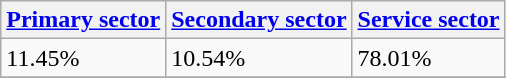<table class="wikitable" border="1">
<tr>
<th><a href='#'>Primary sector</a></th>
<th><a href='#'>Secondary sector</a></th>
<th><a href='#'>Service sector</a></th>
</tr>
<tr>
<td>11.45%</td>
<td>10.54%</td>
<td>78.01%</td>
</tr>
<tr>
</tr>
</table>
